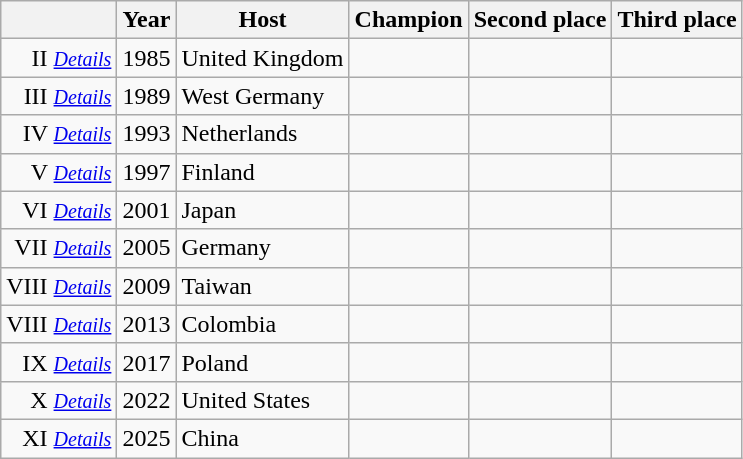<table class="wikitable">
<tr>
<th></th>
<th>Year</th>
<th>Host</th>
<th>Champion</th>
<th>Second place</th>
<th>Third place</th>
</tr>
<tr>
<td align="right">II <small><em><a href='#'>Details</a></em></small></td>
<td>1985</td>
<td>United Kingdom</td>
<td><strong></strong></td>
<td></td>
<td></td>
</tr>
<tr>
<td align="right">III <small><em><a href='#'>Details</a></em></small></td>
<td>1989</td>
<td>West Germany</td>
<td><strong></strong></td>
<td></td>
<td></td>
</tr>
<tr>
<td align="right">IV <small><em><a href='#'>Details</a></em></small></td>
<td>1993</td>
<td>Netherlands</td>
<td><strong></strong></td>
<td></td>
<td></td>
</tr>
<tr>
<td align="right">V <small><em><a href='#'>Details</a></em></small></td>
<td>1997</td>
<td>Finland</td>
<td><strong></strong></td>
<td></td>
<td></td>
</tr>
<tr 1991 Belgium won against Netherlands.>
<td align="right">VI <small><em><a href='#'>Details</a></em></small></td>
<td>2001</td>
<td>Japan</td>
<td><strong></strong></td>
<td></td>
<td></td>
</tr>
<tr>
<td align="right">VII <small><em><a href='#'>Details</a></em></small></td>
<td>2005</td>
<td>Germany</td>
<td><strong></strong></td>
<td></td>
<td></td>
</tr>
<tr>
<td align="right">VIII <small><em><a href='#'>Details</a></em></small></td>
<td>2009</td>
<td>Taiwan</td>
<td><strong></strong></td>
<td></td>
<td></td>
</tr>
<tr>
<td align="right">VIII <small><em><a href='#'>Details</a></em></small></td>
<td>2013</td>
<td>Colombia</td>
<td><strong></strong></td>
<td></td>
<td></td>
</tr>
<tr>
<td align="right">IX <small><em><a href='#'>Details</a></em></small></td>
<td>2017</td>
<td>Poland</td>
<td><strong></strong></td>
<td></td>
<td></td>
</tr>
<tr>
<td align="right">X <small><em><a href='#'>Details</a></em></small></td>
<td>2022</td>
<td>United States</td>
<td><strong></strong></td>
<td></td>
<td></td>
</tr>
<tr>
<td align="right">XI <small><em><a href='#'>Details</a></em></small></td>
<td>2025</td>
<td>China</td>
<td></td>
<td></td>
<td></td>
</tr>
</table>
